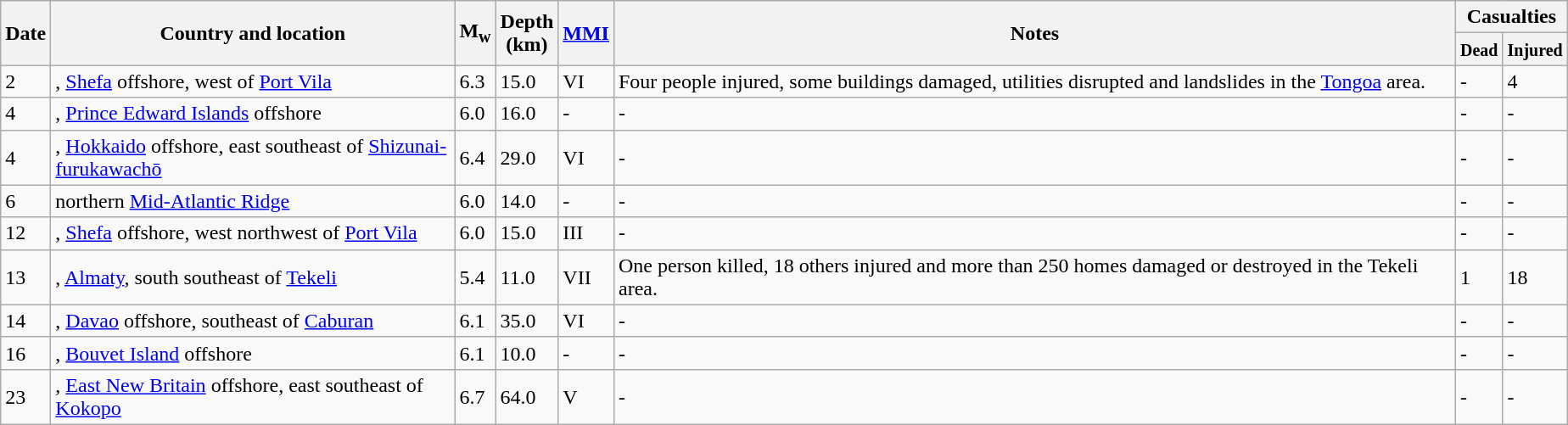<table class="wikitable sortable" style="border:1px black; margin-left:1em;">
<tr>
<th rowspan="2">Date</th>
<th rowspan="2" style="width: 310px">Country and location</th>
<th rowspan="2">M<sub>w</sub></th>
<th rowspan="2">Depth<br>(km)</th>
<th rowspan="2"><a href='#'>MMI</a></th>
<th rowspan="2" class="unsortable">Notes</th>
<th colspan="2">Casualties</th>
</tr>
<tr>
<th><small>Dead</small></th>
<th><small>Injured</small></th>
</tr>
<tr>
<td>2</td>
<td>, <a href='#'>Shefa</a> offshore,  west of <a href='#'>Port Vila</a></td>
<td>6.3</td>
<td>15.0</td>
<td>VI</td>
<td>Four people injured, some buildings damaged, utilities disrupted and landslides in the <a href='#'>Tongoa</a> area.</td>
<td>-</td>
<td>4</td>
</tr>
<tr>
<td>4</td>
<td>, <a href='#'>Prince Edward Islands</a> offshore</td>
<td>6.0</td>
<td>16.0</td>
<td>-</td>
<td>-</td>
<td>-</td>
<td>-</td>
</tr>
<tr>
<td>4</td>
<td>, <a href='#'>Hokkaido</a> offshore,  east southeast of <a href='#'>Shizunai-furukawachō</a></td>
<td>6.4</td>
<td>29.0</td>
<td>VI</td>
<td>-</td>
<td>-</td>
<td>-</td>
</tr>
<tr>
<td>6</td>
<td>northern <a href='#'>Mid-Atlantic Ridge</a></td>
<td>6.0</td>
<td>14.0</td>
<td>-</td>
<td>-</td>
<td>-</td>
<td>-</td>
</tr>
<tr>
<td>12</td>
<td>, <a href='#'>Shefa</a> offshore,  west northwest of <a href='#'>Port Vila</a></td>
<td>6.0</td>
<td>15.0</td>
<td>III</td>
<td>-</td>
<td>-</td>
<td>-</td>
</tr>
<tr>
<td>13</td>
<td>, <a href='#'>Almaty</a>,  south southeast of <a href='#'>Tekeli</a></td>
<td>5.4</td>
<td>11.0</td>
<td>VII</td>
<td>One person killed, 18 others injured and more than 250 homes damaged or destroyed in the Tekeli area.</td>
<td>1</td>
<td>18</td>
</tr>
<tr>
<td>14</td>
<td>, <a href='#'>Davao</a> offshore,  southeast of <a href='#'>Caburan</a></td>
<td>6.1</td>
<td>35.0</td>
<td>VI</td>
<td>-</td>
<td>-</td>
<td>-</td>
</tr>
<tr>
<td>16</td>
<td>, <a href='#'>Bouvet Island</a> offshore</td>
<td>6.1</td>
<td>10.0</td>
<td>-</td>
<td>-</td>
<td>-</td>
<td>-</td>
</tr>
<tr>
<td>23</td>
<td>, <a href='#'>East New Britain</a> offshore,  east southeast of <a href='#'>Kokopo</a></td>
<td>6.7</td>
<td>64.0</td>
<td>V</td>
<td>-</td>
<td>-</td>
<td>-</td>
</tr>
<tr>
</tr>
</table>
